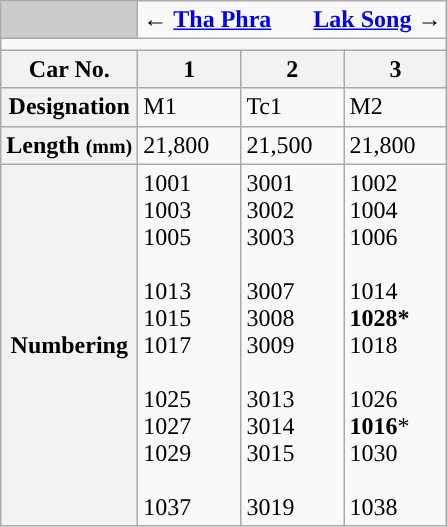<table class="wikitable">
<tr>
<td style="background-color:#ccc;"> </td>
<td colspan="3">← <strong><a href='#'>Tha Phra</a></strong>                                                    <strong><a href='#'>Lak Song</a></strong> →</td>
</tr>
<tr>
<td colspan="4" style="background:#"></td>
</tr>
<tr>
<th>Car No.</th>
<th>1</th>
<th>2</th>
<th>3</th>
</tr>
<tr>
<th>Designation</th>
<td>M1</td>
<td>Tc1</td>
<td>M2</td>
</tr>
<tr>
<th>Length <small>(mm)</small></th>
<td>21,800</td>
<td>21,500</td>
<td>21,800</td>
</tr>
<tr>
<th>Numbering</th>
<td>1001<br>1003<br>1005<br><br>1013<br>1015<br>1017<br><br>1025<br>1027<br>1029<br><br>1037</td>
<td>3001<br>3002<br>3003<br><br>3007<br>3008<br>3009<br><br>3013<br>3014<br>3015<br><br>3019</td>
<td>1002<br>1004<br>1006<br><br>1014<br><strong>1028*</strong><br>1018<br><br>1026<br><strong>1016</strong>*<br>1030<br><br>1038</td>
</tr>
</table>
